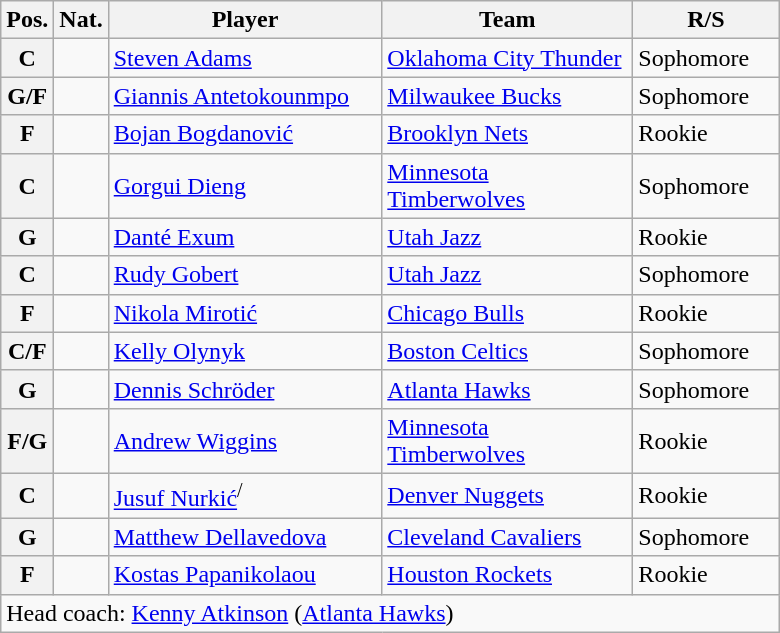<table class="wikitable">
<tr>
<th>Pos.</th>
<th>Nat.</th>
<th style="width:175px;">Player</th>
<th width=160>Team</th>
<th width=90>R/S</th>
</tr>
<tr>
<th>C</th>
<td style="text-align:center"></td>
<td><a href='#'>Steven Adams</a></td>
<td><a href='#'>Oklahoma City Thunder</a></td>
<td>Sophomore</td>
</tr>
<tr>
<th>G/F</th>
<td style="text-align:center"></td>
<td><a href='#'>Giannis Antetokounmpo</a></td>
<td><a href='#'>Milwaukee Bucks</a></td>
<td>Sophomore</td>
</tr>
<tr>
<th>F</th>
<td style="text-align:center"></td>
<td><a href='#'>Bojan Bogdanović</a></td>
<td><a href='#'>Brooklyn Nets</a></td>
<td>Rookie</td>
</tr>
<tr>
<th>C</th>
<td style="text-align:center"></td>
<td><a href='#'>Gorgui Dieng</a></td>
<td><a href='#'>Minnesota Timberwolves</a></td>
<td>Sophomore</td>
</tr>
<tr>
<th>G</th>
<td style="text-align:center"></td>
<td><a href='#'>Danté Exum</a></td>
<td><a href='#'>Utah Jazz</a></td>
<td>Rookie</td>
</tr>
<tr>
<th>C</th>
<td style="text-align:center"></td>
<td><a href='#'>Rudy Gobert</a></td>
<td><a href='#'>Utah Jazz</a></td>
<td>Sophomore</td>
</tr>
<tr>
<th>F</th>
<td style="text-align:center"></td>
<td><a href='#'>Nikola Mirotić</a></td>
<td><a href='#'>Chicago Bulls</a></td>
<td>Rookie</td>
</tr>
<tr>
<th>C/F</th>
<td style="text-align:center"></td>
<td><a href='#'>Kelly Olynyk</a></td>
<td><a href='#'>Boston Celtics</a></td>
<td>Sophomore</td>
</tr>
<tr>
<th>G</th>
<td style="text-align:center"></td>
<td><a href='#'>Dennis Schröder</a></td>
<td><a href='#'>Atlanta Hawks</a></td>
<td>Sophomore</td>
</tr>
<tr>
<th>F/G</th>
<td style="text-align:center"></td>
<td><a href='#'>Andrew Wiggins</a></td>
<td><a href='#'>Minnesota Timberwolves</a></td>
<td>Rookie</td>
</tr>
<tr>
<th>C</th>
<td style="text-align:center"></td>
<td><a href='#'>Jusuf Nurkić</a><sup>/</sup></td>
<td><a href='#'>Denver Nuggets</a></td>
<td>Rookie</td>
</tr>
<tr>
<th>G</th>
<td style="text-align:center"></td>
<td><a href='#'>Matthew Dellavedova</a></td>
<td><a href='#'>Cleveland Cavaliers</a></td>
<td>Sophomore</td>
</tr>
<tr>
<th>F</th>
<td style="text-align:center"></td>
<td><a href='#'>Kostas Papanikolaou</a></td>
<td><a href='#'>Houston Rockets</a></td>
<td>Rookie</td>
</tr>
<tr>
<td colspan="5">Head coach: <a href='#'>Kenny Atkinson</a> (<a href='#'>Atlanta Hawks</a>)</td>
</tr>
</table>
